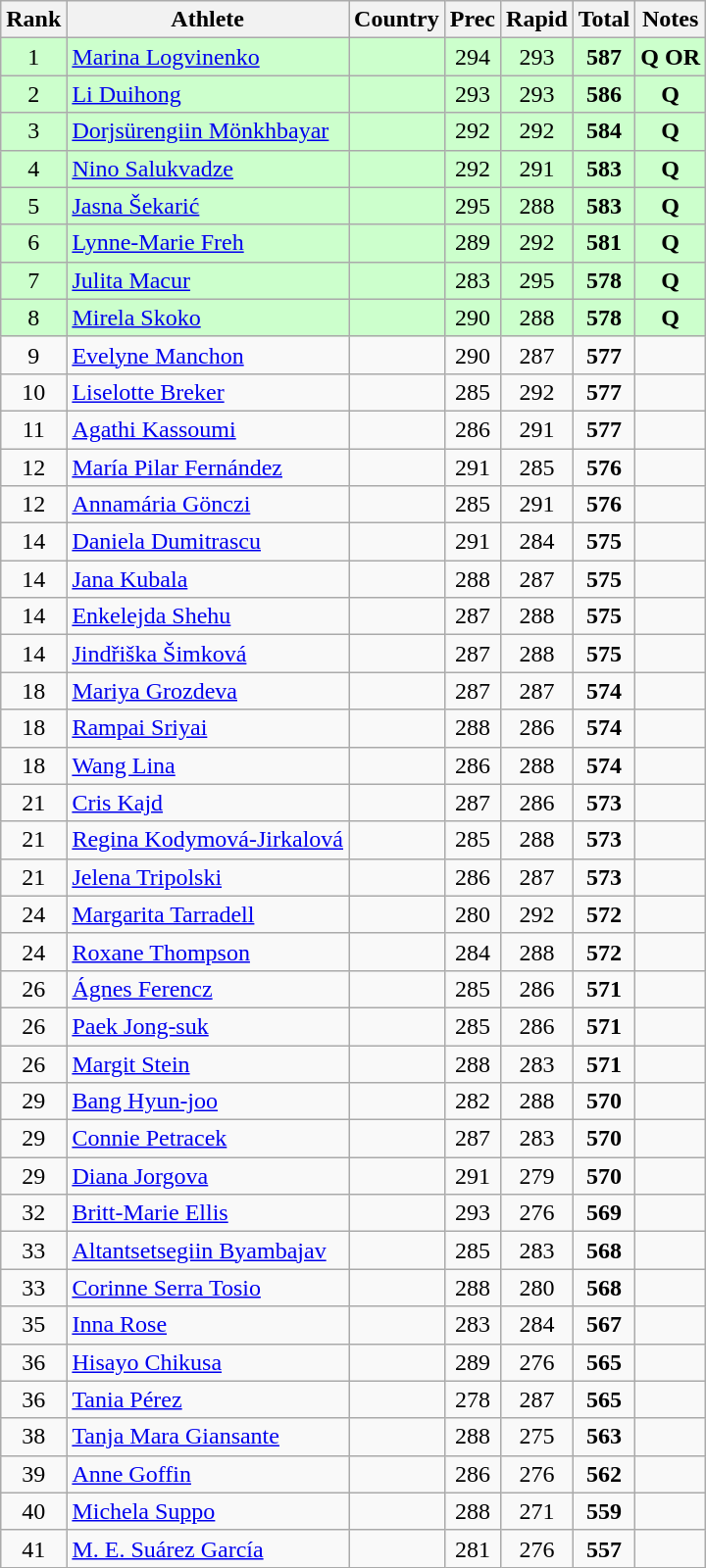<table class="wikitable sortable" style="text-align: center">
<tr>
<th>Rank</th>
<th>Athlete</th>
<th>Country</th>
<th>Prec</th>
<th>Rapid</th>
<th>Total</th>
<th>Notes</th>
</tr>
<tr bgcolor=#ccffcc>
<td>1</td>
<td align=left><a href='#'>Marina Logvinenko</a></td>
<td align=left></td>
<td>294</td>
<td>293</td>
<td><strong>587</strong></td>
<td><strong>Q OR</strong></td>
</tr>
<tr bgcolor=#ccffcc>
<td>2</td>
<td align=left><a href='#'>Li Duihong</a></td>
<td align=left></td>
<td>293</td>
<td>293</td>
<td><strong>586</strong></td>
<td><strong>Q</strong></td>
</tr>
<tr bgcolor=#ccffcc>
<td>3</td>
<td align=left><a href='#'>Dorjsürengiin Mönkhbayar</a></td>
<td align=left></td>
<td>292</td>
<td>292</td>
<td><strong>584</strong></td>
<td><strong>Q</strong></td>
</tr>
<tr bgcolor=#ccffcc>
<td>4</td>
<td align=left><a href='#'>Nino Salukvadze</a></td>
<td align=left></td>
<td>292</td>
<td>291</td>
<td><strong>583</strong></td>
<td><strong>Q</strong></td>
</tr>
<tr bgcolor=#ccffcc>
<td>5</td>
<td align=left><a href='#'>Jasna Šekarić</a></td>
<td align=left></td>
<td>295</td>
<td>288</td>
<td><strong>583</strong></td>
<td><strong>Q</strong></td>
</tr>
<tr bgcolor=#ccffcc>
<td>6</td>
<td align=left><a href='#'>Lynne-Marie Freh</a></td>
<td align=left></td>
<td>289</td>
<td>292</td>
<td><strong>581</strong></td>
<td><strong>Q</strong></td>
</tr>
<tr bgcolor=#ccffcc>
<td>7</td>
<td align=left><a href='#'>Julita Macur</a></td>
<td align=left></td>
<td>283</td>
<td>295</td>
<td><strong>578</strong></td>
<td><strong>Q</strong></td>
</tr>
<tr bgcolor=#ccffcc>
<td>8</td>
<td align=left><a href='#'>Mirela Skoko</a></td>
<td align=left></td>
<td>290</td>
<td>288</td>
<td><strong>578</strong></td>
<td><strong>Q</strong></td>
</tr>
<tr>
<td>9</td>
<td align=left><a href='#'>Evelyne Manchon</a></td>
<td align=left></td>
<td>290</td>
<td>287</td>
<td><strong>577</strong></td>
<td></td>
</tr>
<tr>
<td>10</td>
<td align=left><a href='#'>Liselotte Breker</a></td>
<td align=left></td>
<td>285</td>
<td>292</td>
<td><strong>577</strong></td>
<td></td>
</tr>
<tr>
<td>11</td>
<td align=left><a href='#'>Agathi Kassoumi</a></td>
<td align=left></td>
<td>286</td>
<td>291</td>
<td><strong>577</strong></td>
<td></td>
</tr>
<tr>
<td>12</td>
<td align=left><a href='#'>María Pilar Fernández</a></td>
<td align=left></td>
<td>291</td>
<td>285</td>
<td><strong>576</strong></td>
<td></td>
</tr>
<tr>
<td>12</td>
<td align=left><a href='#'>Annamária Gönczi</a></td>
<td align=left></td>
<td>285</td>
<td>291</td>
<td><strong>576</strong></td>
<td></td>
</tr>
<tr>
<td>14</td>
<td align=left><a href='#'>Daniela Dumitrascu</a></td>
<td align=left></td>
<td>291</td>
<td>284</td>
<td><strong>575</strong></td>
<td></td>
</tr>
<tr>
<td>14</td>
<td align=left><a href='#'>Jana Kubala</a></td>
<td align=left></td>
<td>288</td>
<td>287</td>
<td><strong>575</strong></td>
<td></td>
</tr>
<tr>
<td>14</td>
<td align=left><a href='#'>Enkelejda Shehu</a></td>
<td align=left></td>
<td>287</td>
<td>288</td>
<td><strong>575</strong></td>
<td></td>
</tr>
<tr>
<td>14</td>
<td align=left><a href='#'>Jindřiška Šimková</a></td>
<td align=left></td>
<td>287</td>
<td>288</td>
<td><strong>575</strong></td>
<td></td>
</tr>
<tr>
<td>18</td>
<td align=left><a href='#'>Mariya Grozdeva</a></td>
<td align=left></td>
<td>287</td>
<td>287</td>
<td><strong>574</strong></td>
<td></td>
</tr>
<tr>
<td>18</td>
<td align=left><a href='#'>Rampai Sriyai</a></td>
<td align=left></td>
<td>288</td>
<td>286</td>
<td><strong>574</strong></td>
<td></td>
</tr>
<tr>
<td>18</td>
<td align=left><a href='#'>Wang Lina</a></td>
<td align=left></td>
<td>286</td>
<td>288</td>
<td><strong>574</strong></td>
<td></td>
</tr>
<tr>
<td>21</td>
<td align=left><a href='#'>Cris Kajd</a></td>
<td align=left></td>
<td>287</td>
<td>286</td>
<td><strong>573</strong></td>
<td></td>
</tr>
<tr>
<td>21</td>
<td align=left><a href='#'>Regina Kodymová-Jirkalová</a></td>
<td align=left></td>
<td>285</td>
<td>288</td>
<td><strong>573</strong></td>
<td></td>
</tr>
<tr>
<td>21</td>
<td align=left><a href='#'>Jelena Tripolski</a></td>
<td align=left></td>
<td>286</td>
<td>287</td>
<td><strong>573</strong></td>
<td></td>
</tr>
<tr>
<td>24</td>
<td align=left><a href='#'>Margarita Tarradell</a></td>
<td align=left></td>
<td>280</td>
<td>292</td>
<td><strong>572</strong></td>
<td></td>
</tr>
<tr>
<td>24</td>
<td align=left><a href='#'>Roxane Thompson</a></td>
<td align=left></td>
<td>284</td>
<td>288</td>
<td><strong>572</strong></td>
<td></td>
</tr>
<tr>
<td>26</td>
<td align=left><a href='#'>Ágnes Ferencz</a></td>
<td align=left></td>
<td>285</td>
<td>286</td>
<td><strong>571</strong></td>
<td></td>
</tr>
<tr>
<td>26</td>
<td align=left><a href='#'>Paek Jong-suk</a></td>
<td align=left></td>
<td>285</td>
<td>286</td>
<td><strong>571</strong></td>
<td></td>
</tr>
<tr>
<td>26</td>
<td align=left><a href='#'>Margit Stein</a></td>
<td align=left></td>
<td>288</td>
<td>283</td>
<td><strong>571</strong></td>
<td></td>
</tr>
<tr>
<td>29</td>
<td align=left><a href='#'>Bang Hyun-joo</a></td>
<td align=left></td>
<td>282</td>
<td>288</td>
<td><strong>570</strong></td>
<td></td>
</tr>
<tr>
<td>29</td>
<td align=left><a href='#'>Connie Petracek</a></td>
<td align=left></td>
<td>287</td>
<td>283</td>
<td><strong>570</strong></td>
<td></td>
</tr>
<tr>
<td>29</td>
<td align=left><a href='#'>Diana Jorgova</a></td>
<td align=left></td>
<td>291</td>
<td>279</td>
<td><strong>570</strong></td>
<td></td>
</tr>
<tr>
<td>32</td>
<td align=left><a href='#'>Britt-Marie Ellis</a></td>
<td align=left></td>
<td>293</td>
<td>276</td>
<td><strong>569</strong></td>
<td></td>
</tr>
<tr>
<td>33</td>
<td align=left><a href='#'>Altantsetsegiin Byambajav</a></td>
<td align=left></td>
<td>285</td>
<td>283</td>
<td><strong>568</strong></td>
<td></td>
</tr>
<tr>
<td>33</td>
<td align=left><a href='#'>Corinne Serra Tosio</a></td>
<td align=left></td>
<td>288</td>
<td>280</td>
<td><strong>568</strong></td>
<td></td>
</tr>
<tr>
<td>35</td>
<td align=left><a href='#'>Inna Rose</a></td>
<td align=left></td>
<td>283</td>
<td>284</td>
<td><strong>567</strong></td>
<td></td>
</tr>
<tr>
<td>36</td>
<td align=left><a href='#'>Hisayo Chikusa</a></td>
<td align=left></td>
<td>289</td>
<td>276</td>
<td><strong>565</strong></td>
<td></td>
</tr>
<tr>
<td>36</td>
<td align=left><a href='#'>Tania Pérez</a></td>
<td align=left></td>
<td>278</td>
<td>287</td>
<td><strong>565</strong></td>
<td></td>
</tr>
<tr>
<td>38</td>
<td align=left><a href='#'>Tanja Mara Giansante</a></td>
<td align=left></td>
<td>288</td>
<td>275</td>
<td><strong>563</strong></td>
<td></td>
</tr>
<tr>
<td>39</td>
<td align=left><a href='#'>Anne Goffin</a></td>
<td align=left></td>
<td>286</td>
<td>276</td>
<td><strong>562</strong></td>
<td></td>
</tr>
<tr>
<td>40</td>
<td align=left><a href='#'>Michela Suppo</a></td>
<td align=left></td>
<td>288</td>
<td>271</td>
<td><strong>559</strong></td>
<td></td>
</tr>
<tr>
<td>41</td>
<td align=left><a href='#'>M. E. Suárez García</a></td>
<td align=left></td>
<td>281</td>
<td>276</td>
<td><strong>557</strong></td>
<td></td>
</tr>
</table>
